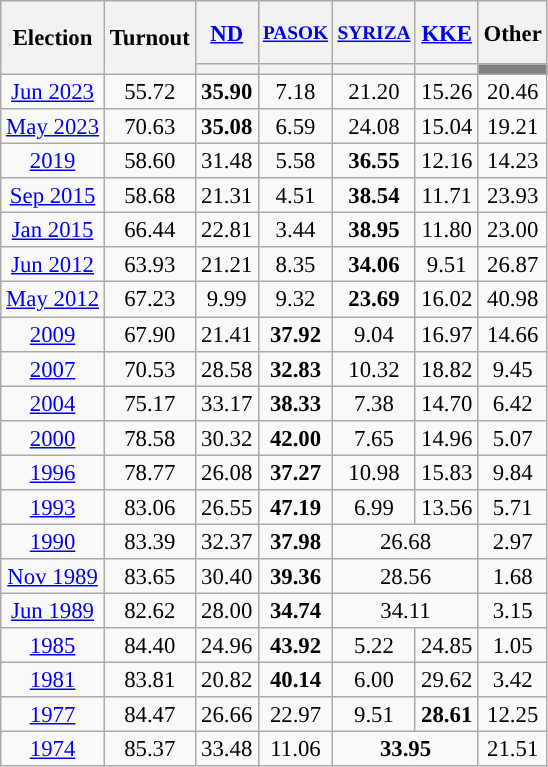<table class="wikitable collapsible" style="text-align:center; font-size:95%; line-height:16px;">
<tr style="height:42px;">
<th rowspan="2">Election</th>
<th rowspan="2" style="width:50px;">Turnout</th>
<th style="width:35px;"><a href='#'>ND</a></th>
<th style="width:35px; font-size:85%;"><a href='#'>PASOK</a></th>
<th style="width:35px; font-size:85%;"><a href='#'>SYRIZA</a></th>
<th style="width:35px;"><a href='#'>KKE</a></th>
<th style="width:35px;">Other</th>
</tr>
<tr>
<th style="color:inherit;background:"></th>
<th style="color:inherit;background:"></th>
<th style="color:inherit;background:"></th>
<th style="color:inherit;background:"></th>
<th style="color:inherit;background:Grey;"></th>
</tr>
<tr>
<td><a href='#'>Jun 2023</a></td>
<td>55.72</td>
<td><strong>35.90</strong></td>
<td>7.18</td>
<td>21.20</td>
<td>15.26</td>
<td>20.46</td>
</tr>
<tr>
<td><a href='#'>May 2023</a></td>
<td>70.63</td>
<td><strong>35.08</strong></td>
<td>6.59</td>
<td>24.08</td>
<td>15.04</td>
<td>19.21</td>
</tr>
<tr>
<td><a href='#'>2019</a></td>
<td>58.60</td>
<td>31.48</td>
<td>5.58</td>
<td><strong>36.55</strong></td>
<td>12.16</td>
<td>14.23</td>
</tr>
<tr>
<td><a href='#'>Sep 2015</a></td>
<td>58.68</td>
<td>21.31</td>
<td>4.51</td>
<td><strong>38.54</strong></td>
<td>11.71</td>
<td>23.93</td>
</tr>
<tr>
<td><a href='#'>Jan 2015</a></td>
<td>66.44</td>
<td>22.81</td>
<td>3.44</td>
<td><strong>38.95</strong></td>
<td>11.80</td>
<td>23.00</td>
</tr>
<tr>
<td><a href='#'>Jun 2012</a></td>
<td>63.93</td>
<td>21.21</td>
<td>8.35</td>
<td><strong>34.06</strong></td>
<td>9.51</td>
<td>26.87</td>
</tr>
<tr>
<td><a href='#'>May 2012</a></td>
<td>67.23</td>
<td>9.99</td>
<td>9.32</td>
<td><strong>23.69</strong></td>
<td>16.02</td>
<td>40.98</td>
</tr>
<tr>
<td><a href='#'>2009</a></td>
<td>67.90</td>
<td>21.41</td>
<td><strong>37.92</strong></td>
<td>9.04</td>
<td>16.97</td>
<td>14.66</td>
</tr>
<tr>
<td><a href='#'>2007</a></td>
<td>70.53</td>
<td>28.58</td>
<td><strong>32.83</strong></td>
<td>10.32</td>
<td>18.82</td>
<td>9.45</td>
</tr>
<tr>
<td><a href='#'>2004</a></td>
<td>75.17</td>
<td>33.17</td>
<td><strong>38.33</strong></td>
<td>7.38</td>
<td>14.70</td>
<td>6.42</td>
</tr>
<tr>
<td><a href='#'>2000</a></td>
<td>78.58</td>
<td>30.32</td>
<td><strong>42.00</strong></td>
<td>7.65</td>
<td>14.96</td>
<td>5.07</td>
</tr>
<tr>
<td><a href='#'>1996</a></td>
<td>78.77</td>
<td>26.08</td>
<td><strong>37.27</strong></td>
<td>10.98</td>
<td>15.83</td>
<td>9.84</td>
</tr>
<tr>
<td><a href='#'>1993</a></td>
<td>83.06</td>
<td>26.55</td>
<td><strong>47.19</strong></td>
<td>6.99</td>
<td>13.56</td>
<td>5.71</td>
</tr>
<tr>
<td><a href='#'>1990</a></td>
<td>83.39</td>
<td>32.37</td>
<td><strong>37.98</strong></td>
<td colspan="2">26.68</td>
<td>2.97</td>
</tr>
<tr>
<td><a href='#'>Nov 1989</a></td>
<td>83.65</td>
<td>30.40</td>
<td><strong>39.36</strong></td>
<td colspan="2">28.56</td>
<td>1.68</td>
</tr>
<tr>
<td><a href='#'>Jun 1989</a></td>
<td>82.62</td>
<td>28.00</td>
<td><strong>34.74</strong></td>
<td colspan="2">34.11</td>
<td>3.15</td>
</tr>
<tr>
<td><a href='#'>1985</a></td>
<td>84.40</td>
<td>24.96</td>
<td><strong>43.92</strong></td>
<td>5.22</td>
<td>24.85</td>
<td>1.05</td>
</tr>
<tr>
<td><a href='#'>1981</a></td>
<td>83.81</td>
<td>20.82</td>
<td><strong>40.14</strong></td>
<td>6.00</td>
<td>29.62</td>
<td>3.42</td>
</tr>
<tr>
<td><a href='#'>1977</a></td>
<td>84.47</td>
<td>26.66</td>
<td>22.97</td>
<td>9.51</td>
<td><strong>28.61</strong></td>
<td>12.25</td>
</tr>
<tr>
<td><a href='#'>1974</a></td>
<td>85.37</td>
<td>33.48</td>
<td>11.06</td>
<td colspan="2" ><strong>33.95</strong></td>
<td>21.51</td>
</tr>
</table>
